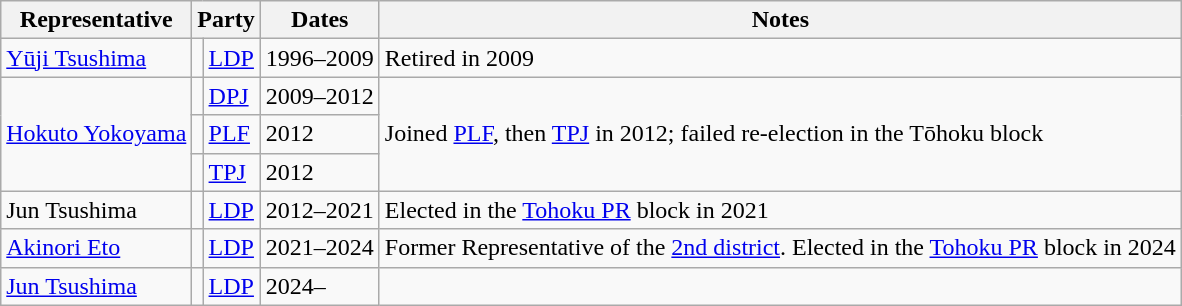<table class=wikitable>
<tr valign=bottom>
<th>Representative</th>
<th colspan="2">Party</th>
<th>Dates</th>
<th>Notes</th>
</tr>
<tr>
<td><a href='#'>Yūji Tsushima</a></td>
<td bgcolor=></td>
<td><a href='#'>LDP</a></td>
<td>1996–2009</td>
<td>Retired in 2009</td>
</tr>
<tr>
<td rowspan="3"><a href='#'>Hokuto Yokoyama</a></td>
<td bgcolor=></td>
<td><a href='#'>DPJ</a></td>
<td>2009–2012</td>
<td rowspan="3">Joined <a href='#'>PLF</a>, then <a href='#'>TPJ</a> in 2012; failed re-election in the Tōhoku block</td>
</tr>
<tr>
<td bgcolor=></td>
<td><a href='#'>PLF</a></td>
<td>2012</td>
</tr>
<tr>
<td bgcolor=></td>
<td><a href='#'>TPJ</a></td>
<td>2012</td>
</tr>
<tr>
<td>Jun Tsushima</td>
<td bgcolor=></td>
<td><a href='#'>LDP</a></td>
<td>2012–2021</td>
<td>Elected in the <a href='#'>Tohoku PR</a> block in 2021</td>
</tr>
<tr>
<td><a href='#'>Akinori Eto</a></td>
<td bgcolor=></td>
<td><a href='#'>LDP</a></td>
<td>2021–2024</td>
<td>Former Representative of the <a href='#'>2nd district</a>. Elected in the <a href='#'>Tohoku PR</a> block in 2024</td>
</tr>
<tr>
<td><a href='#'>Jun Tsushima</a></td>
<td bgcolor=></td>
<td><a href='#'>LDP</a></td>
<td>2024–</td>
<td></td>
</tr>
</table>
